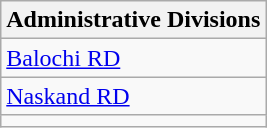<table class="wikitable">
<tr>
<th>Administrative Divisions</th>
</tr>
<tr>
<td><a href='#'>Balochi RD</a></td>
</tr>
<tr>
<td><a href='#'>Naskand RD</a></td>
</tr>
<tr>
<td colspan=1></td>
</tr>
</table>
